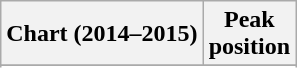<table class="wikitable sortable">
<tr>
<th align="left">Chart (2014–2015)</th>
<th align="center">Peak<br>position</th>
</tr>
<tr>
</tr>
<tr>
</tr>
<tr>
</tr>
<tr>
</tr>
<tr>
</tr>
</table>
